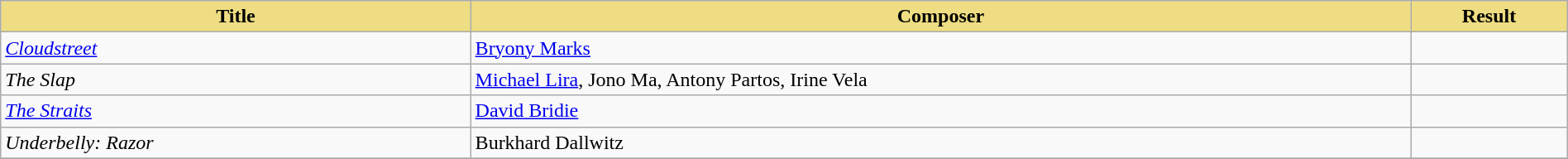<table class="wikitable" width=100%>
<tr>
<th style="width:30%;background:#EEDD82;">Title</th>
<th style="width:60%;background:#EEDD82;">Composer</th>
<th style="width:10%;background:#EEDD82;">Result<br></th>
</tr>
<tr>
<td><em><a href='#'>Cloudstreet</a></em></td>
<td><a href='#'>Bryony Marks</a></td>
<td></td>
</tr>
<tr>
<td><em>The Slap</em></td>
<td><a href='#'>Michael Lira</a>, Jono Ma, Antony Partos, Irine Vela</td>
<td></td>
</tr>
<tr>
<td><em><a href='#'>The Straits</a></em></td>
<td><a href='#'>David Bridie</a></td>
<td></td>
</tr>
<tr>
<td><em>Underbelly: Razor</em></td>
<td>Burkhard Dallwitz</td>
<td></td>
</tr>
<tr>
</tr>
</table>
